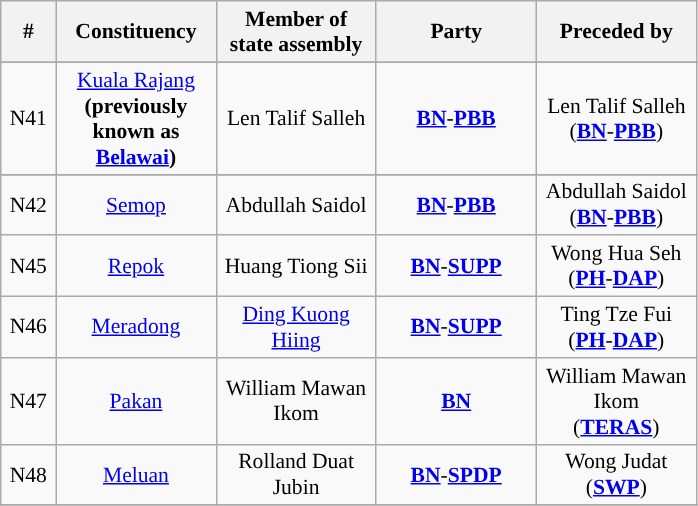<table class="wikitable" style="text-align:center; font-size:90%">
<tr>
<th width="30">#</th>
<th width="100">Constituency</th>
<th width="100">Member of state assembly</th>
<th width="100">Party</th>
<th width="100">Preceded by</th>
</tr>
<tr>
</tr>
<tr align="center">
<td rowspan="1">N41</td>
<td rowspan="1"><a href='#'>Kuala Rajang</a> <strong>(previously known as <a href='#'>Belawai</a>)</strong></td>
<td rowspan="1">Len Talif Salleh</td>
<td rowspan="1"><strong><a href='#'>BN</a></strong>-<strong><a href='#'>PBB</a></strong></td>
<td rowspan="1">Len Talif Salleh <br>(<strong><a href='#'>BN</a></strong>-<strong><a href='#'>PBB</a></strong>)</td>
</tr>
<tr>
</tr>
<tr align="center">
<td rowspan="1">N42</td>
<td rowspan="1"><a href='#'>Semop</a></td>
<td rowspan="1">Abdullah Saidol</td>
<td><strong><a href='#'>BN</a></strong>-<strong><a href='#'>PBB</a></strong></td>
<td>Abdullah Saidol <br>(<strong><a href='#'>BN</a></strong>-<strong><a href='#'>PBB</a></strong>)</td>
</tr>
<tr align="center">
<td rowspan="1">N45</td>
<td rowspan="1"><a href='#'>Repok</a></td>
<td rowspan="1">Huang Tiong Sii</td>
<td rowspan="1"><strong><a href='#'>BN</a></strong>-<strong><a href='#'>SUPP</a></strong></td>
<td rowspan="1">Wong Hua Seh<br>(<strong><a href='#'>PH</a></strong>-<strong><a href='#'>DAP</a></strong>)</td>
</tr>
<tr align="center">
<td rowspan="1">N46</td>
<td rowspan="1"><a href='#'>Meradong</a></td>
<td rowspan="1"><a href='#'>Ding Kuong Hiing</a></td>
<td><strong><a href='#'>BN</a></strong>-<strong><a href='#'>SUPP</a></strong></td>
<td>Ting Tze Fui<br>(<strong><a href='#'>PH</a></strong>-<strong><a href='#'>DAP</a></strong>)</td>
</tr>
<tr align="center">
<td rowspan="1">N47</td>
<td rowspan="1"><a href='#'>Pakan</a></td>
<td rowspan="1">William Mawan Ikom</td>
<td rowspan="1"><strong><a href='#'>BN</a></strong></td>
<td rowspan="1">William Mawan Ikom <br>(<strong><a href='#'>TERAS</a></strong>)</td>
</tr>
<tr align="center">
<td rowspan="1">N48</td>
<td rowspan="1"><a href='#'>Meluan</a></td>
<td rowspan="1">Rolland Duat Jubin</td>
<td rowspan="1"><strong><a href='#'>BN</a></strong>-<strong><a href='#'>SPDP</a></strong></td>
<td rowspan="1">Wong Judat <br>(<strong><a href='#'>SWP</a></strong>)</td>
</tr>
<tr>
</tr>
</table>
